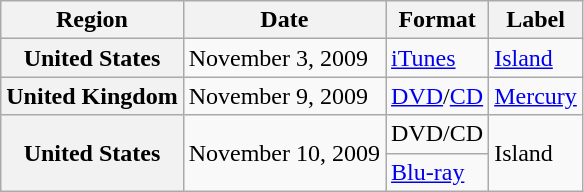<table class="wikitable plainrowheaders">
<tr>
<th scope="col">Region</th>
<th scope="col">Date</th>
<th scope="col">Format</th>
<th scope="col">Label</th>
</tr>
<tr>
<th scope="row">United States</th>
<td>November 3, 2009</td>
<td><a href='#'>iTunes</a></td>
<td><a href='#'>Island</a></td>
</tr>
<tr>
<th scope="row">United Kingdom</th>
<td>November 9, 2009</td>
<td><a href='#'>DVD</a>/<a href='#'>CD</a></td>
<td><a href='#'>Mercury</a></td>
</tr>
<tr>
<th scope="row" rowspan="2">United States</th>
<td rowspan="2">November 10, 2009</td>
<td>DVD/CD</td>
<td rowspan="2">Island</td>
</tr>
<tr>
<td><a href='#'>Blu-ray</a></td>
</tr>
</table>
